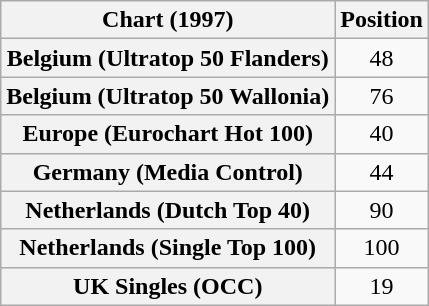<table class="wikitable sortable plainrowheaders" style="text-align:center">
<tr>
<th>Chart (1997)</th>
<th>Position</th>
</tr>
<tr>
<th scope="row">Belgium (Ultratop 50 Flanders)</th>
<td>48</td>
</tr>
<tr>
<th scope="row">Belgium (Ultratop 50 Wallonia)</th>
<td>76</td>
</tr>
<tr>
<th scope="row">Europe (Eurochart Hot 100)</th>
<td>40</td>
</tr>
<tr>
<th scope="row">Germany (Media Control)</th>
<td>44</td>
</tr>
<tr>
<th scope="row">Netherlands (Dutch Top 40)</th>
<td>90</td>
</tr>
<tr>
<th scope="row">Netherlands (Single Top 100)</th>
<td>100</td>
</tr>
<tr>
<th scope="row">UK Singles (OCC)</th>
<td>19</td>
</tr>
</table>
